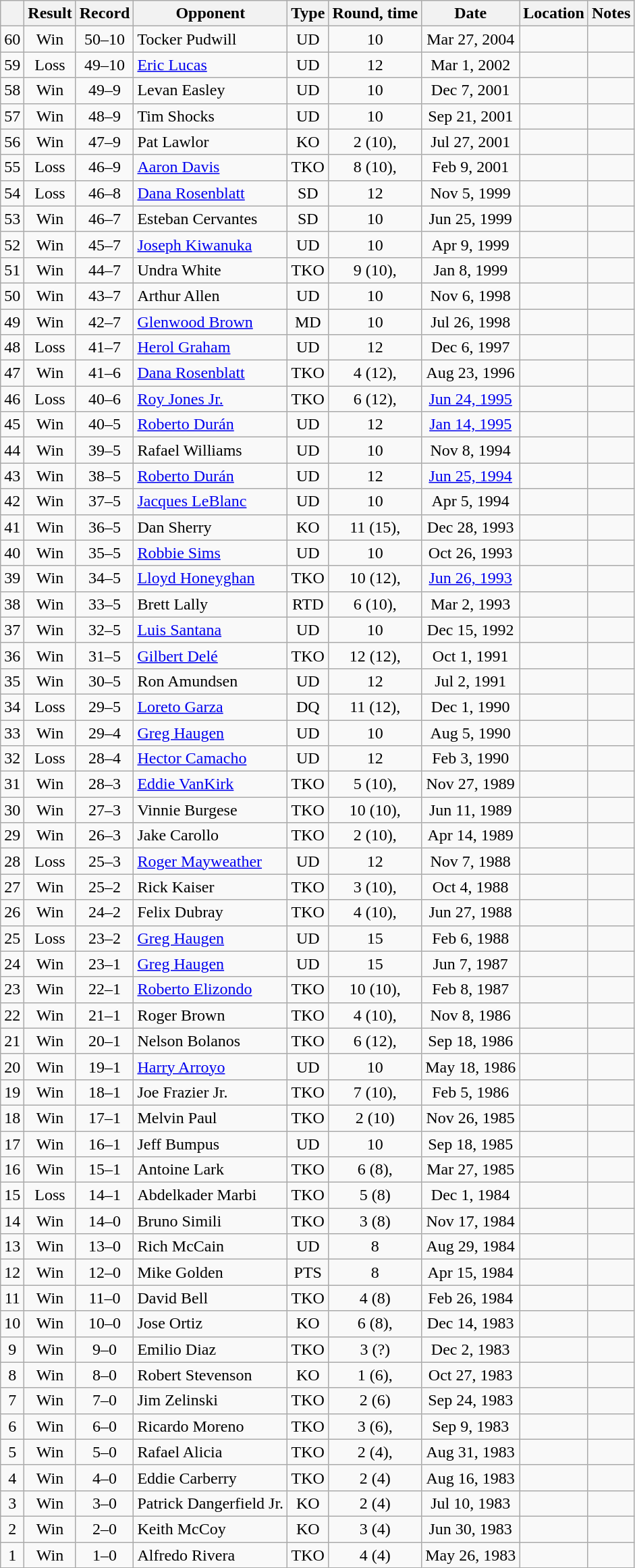<table class="wikitable" style="text-align:center">
<tr>
<th></th>
<th>Result</th>
<th>Record</th>
<th>Opponent</th>
<th>Type</th>
<th>Round, time</th>
<th>Date</th>
<th>Location</th>
<th>Notes</th>
</tr>
<tr>
<td>60</td>
<td>Win</td>
<td>50–10</td>
<td style="text-align:left;">Tocker Pudwill</td>
<td>UD</td>
<td>10</td>
<td>Mar 27, 2004</td>
<td style="text-align:left;"></td>
<td style="text-align:left;"></td>
</tr>
<tr>
<td>59</td>
<td>Loss</td>
<td>49–10</td>
<td style="text-align:left;"><a href='#'>Eric Lucas</a></td>
<td>UD</td>
<td>12</td>
<td>Mar 1, 2002</td>
<td style="text-align:left;"></td>
<td style="text-align:left;"></td>
</tr>
<tr>
<td>58</td>
<td>Win</td>
<td>49–9</td>
<td style="text-align:left;">Levan Easley</td>
<td>UD</td>
<td>10</td>
<td>Dec 7, 2001</td>
<td style="text-align:left;"></td>
<td style="text-align:left;"></td>
</tr>
<tr>
<td>57</td>
<td>Win</td>
<td>48–9</td>
<td style="text-align:left;">Tim Shocks</td>
<td>UD</td>
<td>10</td>
<td>Sep 21, 2001</td>
<td style="text-align:left;"></td>
<td style="text-align:left;"></td>
</tr>
<tr>
<td>56</td>
<td>Win</td>
<td>47–9</td>
<td style="text-align:left;">Pat Lawlor</td>
<td>KO</td>
<td>2 (10), </td>
<td>Jul 27, 2001</td>
<td style="text-align:left;"></td>
<td style="text-align:left;"></td>
</tr>
<tr>
<td>55</td>
<td>Loss</td>
<td>46–9</td>
<td style="text-align:left;"><a href='#'>Aaron Davis</a></td>
<td>TKO</td>
<td>8 (10), </td>
<td>Feb 9, 2001</td>
<td style="text-align:left;"></td>
<td style="text-align:left;"></td>
</tr>
<tr>
<td>54</td>
<td>Loss</td>
<td>46–8</td>
<td style="text-align:left;"><a href='#'>Dana Rosenblatt</a></td>
<td>SD</td>
<td>12</td>
<td>Nov 5, 1999</td>
<td style="text-align:left;"></td>
<td style="text-align:left;"></td>
</tr>
<tr>
<td>53</td>
<td>Win</td>
<td>46–7</td>
<td style="text-align:left;">Esteban Cervantes</td>
<td>SD</td>
<td>10</td>
<td>Jun 25, 1999</td>
<td style="text-align:left;"></td>
<td style="text-align:left;"></td>
</tr>
<tr>
<td>52</td>
<td>Win</td>
<td>45–7</td>
<td style="text-align:left;"><a href='#'>Joseph Kiwanuka</a></td>
<td>UD</td>
<td>10</td>
<td>Apr 9, 1999</td>
<td style="text-align:left;"></td>
<td style="text-align:left;"></td>
</tr>
<tr>
<td>51</td>
<td>Win</td>
<td>44–7</td>
<td style="text-align:left;">Undra White</td>
<td>TKO</td>
<td>9 (10), </td>
<td>Jan 8, 1999</td>
<td style="text-align:left;"></td>
<td style="text-align:left;"></td>
</tr>
<tr>
<td>50</td>
<td>Win</td>
<td>43–7</td>
<td style="text-align:left;">Arthur Allen</td>
<td>UD</td>
<td>10</td>
<td>Nov 6, 1998</td>
<td style="text-align:left;"></td>
<td style="text-align:left;"></td>
</tr>
<tr>
<td>49</td>
<td>Win</td>
<td>42–7</td>
<td style="text-align:left;"><a href='#'>Glenwood Brown</a></td>
<td>MD</td>
<td>10</td>
<td>Jul 26, 1998</td>
<td style="text-align:left;"></td>
<td style="text-align:left;"></td>
</tr>
<tr>
<td>48</td>
<td>Loss</td>
<td>41–7</td>
<td style="text-align:left;"><a href='#'>Herol Graham</a></td>
<td>UD</td>
<td>12</td>
<td>Dec 6, 1997</td>
<td style="text-align:left;"></td>
<td style="text-align:left;"></td>
</tr>
<tr>
<td>47</td>
<td>Win</td>
<td>41–6</td>
<td style="text-align:left;"><a href='#'>Dana Rosenblatt</a></td>
<td>TKO</td>
<td>4 (12), </td>
<td>Aug 23, 1996</td>
<td style="text-align:left;"></td>
<td style="text-align:left;"></td>
</tr>
<tr>
<td>46</td>
<td>Loss</td>
<td>40–6</td>
<td style="text-align:left;"><a href='#'>Roy Jones Jr.</a></td>
<td>TKO</td>
<td>6 (12), </td>
<td><a href='#'>Jun 24, 1995</a></td>
<td style="text-align:left;"></td>
<td style="text-align:left;"></td>
</tr>
<tr>
<td>45</td>
<td>Win</td>
<td>40–5</td>
<td style="text-align:left;"><a href='#'>Roberto Durán</a></td>
<td>UD</td>
<td>12</td>
<td><a href='#'>Jan 14, 1995</a></td>
<td style="text-align:left;"></td>
<td style="text-align:left;"></td>
</tr>
<tr>
<td>44</td>
<td>Win</td>
<td>39–5</td>
<td style="text-align:left;">Rafael Williams</td>
<td>UD</td>
<td>10</td>
<td>Nov 8, 1994</td>
<td style="text-align:left;"></td>
<td style="text-align:left;"></td>
</tr>
<tr>
<td>43</td>
<td>Win</td>
<td>38–5</td>
<td style="text-align:left;"><a href='#'>Roberto Durán</a></td>
<td>UD</td>
<td>12</td>
<td><a href='#'>Jun 25, 1994</a></td>
<td style="text-align:left;"></td>
<td style="text-align:left;"></td>
</tr>
<tr>
<td>42</td>
<td>Win</td>
<td>37–5</td>
<td style="text-align:left;"><a href='#'>Jacques LeBlanc</a></td>
<td>UD</td>
<td>10</td>
<td>Apr 5, 1994</td>
<td style="text-align:left;"></td>
<td style="text-align:left;"></td>
</tr>
<tr>
<td>41</td>
<td>Win</td>
<td>36–5</td>
<td style="text-align:left;">Dan Sherry</td>
<td>KO</td>
<td>11 (15), </td>
<td>Dec 28, 1993</td>
<td style="text-align:left;"></td>
<td style="text-align:left;"></td>
</tr>
<tr>
<td>40</td>
<td>Win</td>
<td>35–5</td>
<td style="text-align:left;"><a href='#'>Robbie Sims</a></td>
<td>UD</td>
<td>10</td>
<td>Oct 26, 1993</td>
<td style="text-align:left;"></td>
<td style="text-align:left;"></td>
</tr>
<tr>
<td>39</td>
<td>Win</td>
<td>34–5</td>
<td style="text-align:left;"><a href='#'>Lloyd Honeyghan</a></td>
<td>TKO</td>
<td>10 (12), </td>
<td><a href='#'>Jun 26, 1993</a></td>
<td style="text-align:left;"></td>
<td style="text-align:left;"></td>
</tr>
<tr>
<td>38</td>
<td>Win</td>
<td>33–5</td>
<td style="text-align:left;">Brett Lally</td>
<td>RTD</td>
<td>6 (10), </td>
<td>Mar 2, 1993</td>
<td style="text-align:left;"></td>
<td style="text-align:left;"></td>
</tr>
<tr>
<td>37</td>
<td>Win</td>
<td>32–5</td>
<td style="text-align:left;"><a href='#'>Luis Santana</a></td>
<td>UD</td>
<td>10</td>
<td>Dec 15, 1992</td>
<td style="text-align:left;"></td>
<td style="text-align:left;"></td>
</tr>
<tr>
<td>36</td>
<td>Win</td>
<td>31–5</td>
<td style="text-align:left;"><a href='#'>Gilbert Delé</a></td>
<td>TKO</td>
<td>12 (12), </td>
<td>Oct 1, 1991</td>
<td style="text-align:left;"></td>
<td style="text-align:left;"></td>
</tr>
<tr>
<td>35</td>
<td>Win</td>
<td>30–5</td>
<td style="text-align:left;">Ron Amundsen</td>
<td>UD</td>
<td>12</td>
<td>Jul 2, 1991</td>
<td style="text-align:left;"></td>
<td style="text-align:left;"></td>
</tr>
<tr>
<td>34</td>
<td>Loss</td>
<td>29–5</td>
<td style="text-align:left;"><a href='#'>Loreto Garza</a></td>
<td>DQ</td>
<td>11 (12), </td>
<td>Dec 1, 1990</td>
<td style="text-align:left;"></td>
<td style="text-align:left;"></td>
</tr>
<tr>
<td>33</td>
<td>Win</td>
<td>29–4</td>
<td style="text-align:left;"><a href='#'>Greg Haugen</a></td>
<td>UD</td>
<td>10</td>
<td>Aug 5, 1990</td>
<td style="text-align:left;"></td>
<td style="text-align:left;"></td>
</tr>
<tr>
<td>32</td>
<td>Loss</td>
<td>28–4</td>
<td style="text-align:left;"><a href='#'>Hector Camacho</a></td>
<td>UD</td>
<td>12</td>
<td>Feb 3, 1990</td>
<td style="text-align:left;"></td>
<td style="text-align:left;"></td>
</tr>
<tr>
<td>31</td>
<td>Win</td>
<td>28–3</td>
<td style="text-align:left;"><a href='#'>Eddie VanKirk</a></td>
<td>TKO</td>
<td>5 (10), </td>
<td>Nov 27, 1989</td>
<td style="text-align:left;"></td>
<td style="text-align:left;"></td>
</tr>
<tr>
<td>30</td>
<td>Win</td>
<td>27–3</td>
<td style="text-align:left;">Vinnie Burgese</td>
<td>TKO</td>
<td>10 (10), </td>
<td>Jun 11, 1989</td>
<td style="text-align:left;"></td>
<td style="text-align:left;"></td>
</tr>
<tr>
<td>29</td>
<td>Win</td>
<td>26–3</td>
<td style="text-align:left;">Jake Carollo</td>
<td>TKO</td>
<td>2 (10), </td>
<td>Apr 14, 1989</td>
<td style="text-align:left;"></td>
<td style="text-align:left;"></td>
</tr>
<tr>
<td>28</td>
<td>Loss</td>
<td>25–3</td>
<td style="text-align:left;"><a href='#'>Roger Mayweather</a></td>
<td>UD</td>
<td>12</td>
<td>Nov 7, 1988</td>
<td style="text-align:left;"></td>
<td style="text-align:left;"></td>
</tr>
<tr>
<td>27</td>
<td>Win</td>
<td>25–2</td>
<td style="text-align:left;">Rick Kaiser</td>
<td>TKO</td>
<td>3 (10), </td>
<td>Oct 4, 1988</td>
<td style="text-align:left;"></td>
<td style="text-align:left;"></td>
</tr>
<tr>
<td>26</td>
<td>Win</td>
<td>24–2</td>
<td style="text-align:left;">Felix Dubray</td>
<td>TKO</td>
<td>4 (10), </td>
<td>Jun 27, 1988</td>
<td style="text-align:left;"></td>
<td style="text-align:left;"></td>
</tr>
<tr>
<td>25</td>
<td>Loss</td>
<td>23–2</td>
<td style="text-align:left;"><a href='#'>Greg Haugen</a></td>
<td>UD</td>
<td>15</td>
<td>Feb 6, 1988</td>
<td style="text-align:left;"></td>
<td style="text-align:left;"></td>
</tr>
<tr>
<td>24</td>
<td>Win</td>
<td>23–1</td>
<td style="text-align:left;"><a href='#'>Greg Haugen</a></td>
<td>UD</td>
<td>15</td>
<td>Jun 7, 1987</td>
<td style="text-align:left;"></td>
<td style="text-align:left;"></td>
</tr>
<tr>
<td>23</td>
<td>Win</td>
<td>22–1</td>
<td style="text-align:left;"><a href='#'>Roberto Elizondo</a></td>
<td>TKO</td>
<td>10 (10), </td>
<td>Feb 8, 1987</td>
<td style="text-align:left;"></td>
<td style="text-align:left;"></td>
</tr>
<tr>
<td>22</td>
<td>Win</td>
<td>21–1</td>
<td style="text-align:left;">Roger Brown</td>
<td>TKO</td>
<td>4 (10), </td>
<td>Nov 8, 1986</td>
<td style="text-align:left;"></td>
<td style="text-align:left;"></td>
</tr>
<tr>
<td>21</td>
<td>Win</td>
<td>20–1</td>
<td style="text-align:left;">Nelson Bolanos</td>
<td>TKO</td>
<td>6 (12), </td>
<td>Sep 18, 1986</td>
<td style="text-align:left;"></td>
<td style="text-align:left;"></td>
</tr>
<tr>
<td>20</td>
<td>Win</td>
<td>19–1</td>
<td style="text-align:left;"><a href='#'>Harry Arroyo</a></td>
<td>UD</td>
<td>10</td>
<td>May 18, 1986</td>
<td style="text-align:left;"></td>
<td style="text-align:left;"></td>
</tr>
<tr>
<td>19</td>
<td>Win</td>
<td>18–1</td>
<td style="text-align:left;">Joe Frazier Jr.</td>
<td>TKO</td>
<td>7 (10), </td>
<td>Feb 5, 1986</td>
<td style="text-align:left;"></td>
<td style="text-align:left;"></td>
</tr>
<tr>
<td>18</td>
<td>Win</td>
<td>17–1</td>
<td style="text-align:left;">Melvin Paul</td>
<td>TKO</td>
<td>2 (10)</td>
<td>Nov 26, 1985</td>
<td style="text-align:left;"></td>
<td style="text-align:left;"></td>
</tr>
<tr>
<td>17</td>
<td>Win</td>
<td>16–1</td>
<td style="text-align:left;">Jeff Bumpus</td>
<td>UD</td>
<td>10</td>
<td>Sep 18, 1985</td>
<td style="text-align:left;"></td>
<td style="text-align:left;"></td>
</tr>
<tr>
<td>16</td>
<td>Win</td>
<td>15–1</td>
<td style="text-align:left;">Antoine Lark</td>
<td>TKO</td>
<td>6 (8), </td>
<td>Mar 27, 1985</td>
<td style="text-align:left;"></td>
<td style="text-align:left;"></td>
</tr>
<tr>
<td>15</td>
<td>Loss</td>
<td>14–1</td>
<td style="text-align:left;">Abdelkader Marbi</td>
<td>TKO</td>
<td>5 (8)</td>
<td>Dec 1, 1984</td>
<td style="text-align:left;"></td>
<td style="text-align:left;"></td>
</tr>
<tr>
<td>14</td>
<td>Win</td>
<td>14–0</td>
<td style="text-align:left;">Bruno Simili</td>
<td>TKO</td>
<td>3 (8)</td>
<td>Nov 17, 1984</td>
<td style="text-align:left;"></td>
<td style="text-align:left;"></td>
</tr>
<tr>
<td>13</td>
<td>Win</td>
<td>13–0</td>
<td style="text-align:left;">Rich McCain</td>
<td>UD</td>
<td>8</td>
<td>Aug 29, 1984</td>
<td style="text-align:left;"></td>
<td style="text-align:left;"></td>
</tr>
<tr>
<td>12</td>
<td>Win</td>
<td>12–0</td>
<td style="text-align:left;">Mike Golden</td>
<td>PTS</td>
<td>8</td>
<td>Apr 15, 1984</td>
<td style="text-align:left;"></td>
<td style="text-align:left;"></td>
</tr>
<tr>
<td>11</td>
<td>Win</td>
<td>11–0</td>
<td style="text-align:left;">David Bell</td>
<td>TKO</td>
<td>4 (8)</td>
<td>Feb 26, 1984</td>
<td style="text-align:left;"></td>
<td style="text-align:left;"></td>
</tr>
<tr>
<td>10</td>
<td>Win</td>
<td>10–0</td>
<td style="text-align:left;">Jose Ortiz</td>
<td>KO</td>
<td>6 (8), </td>
<td>Dec 14, 1983</td>
<td style="text-align:left;"></td>
<td style="text-align:left;"></td>
</tr>
<tr>
<td>9</td>
<td>Win</td>
<td>9–0</td>
<td style="text-align:left;">Emilio Diaz</td>
<td>TKO</td>
<td>3 (?)</td>
<td>Dec 2, 1983</td>
<td style="text-align:left;"></td>
<td style="text-align:left;"></td>
</tr>
<tr>
<td>8</td>
<td>Win</td>
<td>8–0</td>
<td style="text-align:left;">Robert Stevenson</td>
<td>KO</td>
<td>1 (6), </td>
<td>Oct 27, 1983</td>
<td style="text-align:left;"></td>
<td style="text-align:left;"></td>
</tr>
<tr>
<td>7</td>
<td>Win</td>
<td>7–0</td>
<td style="text-align:left;">Jim Zelinski</td>
<td>TKO</td>
<td>2 (6)</td>
<td>Sep 24, 1983</td>
<td style="text-align:left;"></td>
<td style="text-align:left;"></td>
</tr>
<tr>
<td>6</td>
<td>Win</td>
<td>6–0</td>
<td style="text-align:left;">Ricardo Moreno</td>
<td>TKO</td>
<td>3 (6), </td>
<td>Sep 9, 1983</td>
<td style="text-align:left;"></td>
<td style="text-align:left;"></td>
</tr>
<tr>
<td>5</td>
<td>Win</td>
<td>5–0</td>
<td style="text-align:left;">Rafael Alicia</td>
<td>TKO</td>
<td>2 (4), </td>
<td>Aug 31, 1983</td>
<td style="text-align:left;"></td>
<td style="text-align:left;"></td>
</tr>
<tr>
<td>4</td>
<td>Win</td>
<td>4–0</td>
<td style="text-align:left;">Eddie Carberry</td>
<td>TKO</td>
<td>2 (4)</td>
<td>Aug 16, 1983</td>
<td style="text-align:left;"></td>
<td style="text-align:left;"></td>
</tr>
<tr>
<td>3</td>
<td>Win</td>
<td>3–0</td>
<td style="text-align:left;">Patrick Dangerfield Jr.</td>
<td>KO</td>
<td>2 (4)</td>
<td>Jul 10, 1983</td>
<td style="text-align:left;"></td>
<td style="text-align:left;"></td>
</tr>
<tr>
<td>2</td>
<td>Win</td>
<td>2–0</td>
<td style="text-align:left;">Keith McCoy</td>
<td>KO</td>
<td>3 (4)</td>
<td>Jun 30, 1983</td>
<td style="text-align:left;"></td>
<td style="text-align:left;"></td>
</tr>
<tr>
<td>1</td>
<td>Win</td>
<td>1–0</td>
<td style="text-align:left;">Alfredo Rivera</td>
<td>TKO</td>
<td>4 (4)</td>
<td>May 26, 1983</td>
<td style="text-align:left;"></td>
<td style="text-align:left;"></td>
</tr>
</table>
